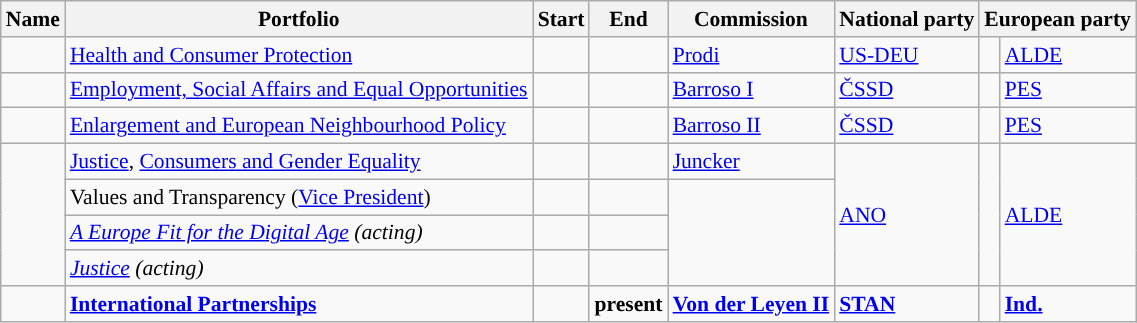<table class="wikitable sortable" style="font-size: 90%;">
<tr>
<th>Name</th>
<th>Portfolio</th>
<th>Start</th>
<th>End</th>
<th>Commission</th>
<th>National party</th>
<th colspan=2>European party</th>
</tr>
<tr>
<td></td>
<td><a href='#'>Health and Consumer Protection</a></td>
<td></td>
<td></td>
<td><a href='#'>Prodi</a></td>
<td><a href='#'>US-DEU</a></td>
<td style="background:"></td>
<td><a href='#'>ALDE</a></td>
</tr>
<tr>
<td></td>
<td><a href='#'>Employment, Social Affairs and Equal Opportunities</a></td>
<td></td>
<td></td>
<td><a href='#'>Barroso I</a></td>
<td><a href='#'>ČSSD</a></td>
<td style="background:"></td>
<td><a href='#'>PES</a></td>
</tr>
<tr>
<td></td>
<td><a href='#'>Enlargement and European Neighbourhood Policy</a></td>
<td></td>
<td></td>
<td><a href='#'>Barroso II</a></td>
<td><a href='#'>ČSSD</a></td>
<td style="background:"></td>
<td><a href='#'>PES</a></td>
</tr>
<tr>
<td rowspan=4></td>
<td><a href='#'>Justice</a>, <a href='#'>Consumers and Gender Equality</a></td>
<td></td>
<td></td>
<td><a href='#'>Juncker</a></td>
<td rowspan=4><a href='#'>ANO</a></td>
<td rowspan=4 style="background:"></td>
<td rowspan=4><a href='#'>ALDE</a></td>
</tr>
<tr>
<td>Values and Transparency (<a href='#'>Vice President</a>)</td>
<td></td>
<td></td>
<td rowspan=3></td>
</tr>
<tr>
<td><em><a href='#'>A Europe Fit for the Digital Age</a> (acting)</em></td>
<td><em></em></td>
<td><em></em></td>
</tr>
<tr>
<td><em><a href='#'>Justice</a> (acting)</em></td>
<td><em></em></td>
<td><em></em></td>
</tr>
<tr>
<td><strong></strong></td>
<td><strong><a href='#'>International Partnerships</a></strong></td>
<td><strong></strong></td>
<td><strong>present</strong></td>
<td><strong><a href='#'>Von der Leyen II</a></strong></td>
<td><strong><a href='#'>STAN</a></strong></td>
<td style="background:"></td>
<td><strong><a href='#'>Ind.</a></strong></td>
</tr>
</table>
